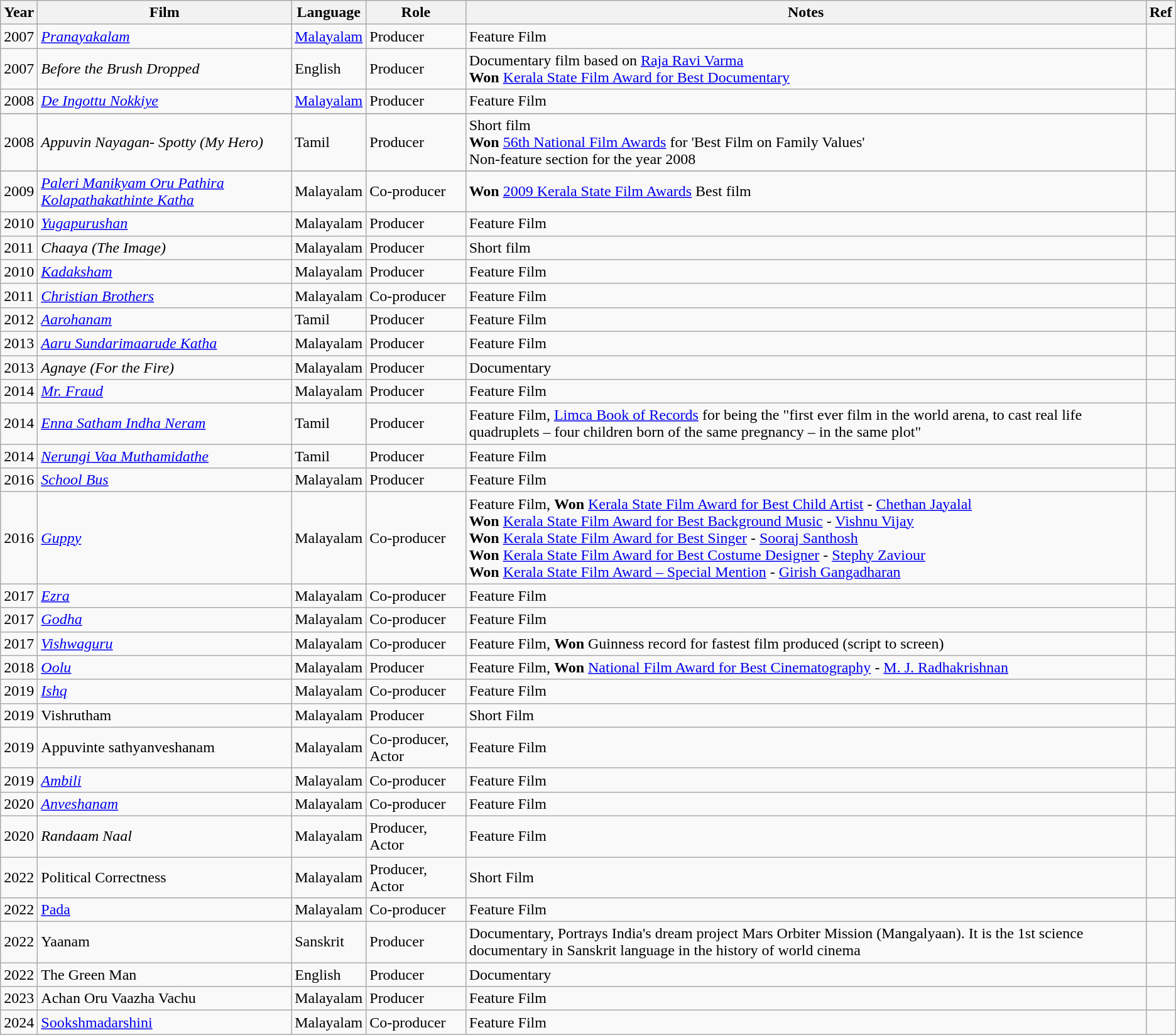<table class="wikitable">
<tr>
<th>Year</th>
<th>Film</th>
<th>Language</th>
<th>Role</th>
<th>Notes</th>
<th>Ref</th>
</tr>
<tr>
<td>2007</td>
<td><em><a href='#'>Pranayakalam</a></em></td>
<td><a href='#'>Malayalam</a></td>
<td>Producer</td>
<td>Feature Film</td>
<td></td>
</tr>
<tr>
<td>2007</td>
<td><em>Before the Brush Dropped</em></td>
<td>English</td>
<td>Producer</td>
<td>Documentary film based on <a href='#'>Raja Ravi Varma</a><br><strong>Won</strong> <a href='#'>Kerala State Film Award for Best Documentary</a></td>
<td></td>
</tr>
<tr>
<td>2008</td>
<td><em><a href='#'>De Ingottu Nokkiye</a></em></td>
<td><a href='#'>Malayalam</a></td>
<td>Producer</td>
<td>Feature Film</td>
<td></td>
</tr>
<tr>
</tr>
<tr>
<td>2008</td>
<td><em>Appuvin Nayagan- Spotty (My Hero)</em></td>
<td>Tamil</td>
<td>Producer</td>
<td>Short film<br> <strong>Won</strong> <a href='#'>56th National Film Awards</a> for 'Best Film on Family Values' <br>Non-feature section for the year 2008</td>
<td></td>
</tr>
<tr>
</tr>
<tr>
<td>2009</td>
<td><em><a href='#'>Paleri Manikyam Oru Pathira Kolapathakathinte Katha</a></em></td>
<td>Malayalam</td>
<td>Co-producer</td>
<td><strong>Won</strong> <a href='#'>2009 Kerala State Film Awards</a> Best film</td>
<td></td>
</tr>
<tr>
</tr>
<tr>
<td>2010</td>
<td><em><a href='#'>Yugapurushan</a></em></td>
<td>Malayalam</td>
<td>Producer</td>
<td>Feature Film</td>
<td></td>
</tr>
<tr>
<td>2011</td>
<td><em>Chaaya (The Image)</em></td>
<td>Malayalam</td>
<td>Producer</td>
<td>Short film</td>
<td></td>
</tr>
<tr>
<td>2010</td>
<td><em><a href='#'>Kadaksham</a></em></td>
<td>Malayalam</td>
<td>Producer</td>
<td>Feature Film</td>
<td></td>
</tr>
<tr>
<td>2011</td>
<td><em><a href='#'>Christian Brothers</a></em></td>
<td>Malayalam</td>
<td>Co-producer</td>
<td>Feature Film</td>
<td></td>
</tr>
<tr>
<td>2012</td>
<td><em><a href='#'>Aarohanam</a></em></td>
<td>Tamil</td>
<td>Producer</td>
<td>Feature Film</td>
<td></td>
</tr>
<tr>
<td>2013</td>
<td><em><a href='#'>Aaru Sundarimaarude Katha</a></em></td>
<td>Malayalam</td>
<td>Producer</td>
<td>Feature Film</td>
<td></td>
</tr>
<tr>
<td>2013</td>
<td><em>Agnaye (For the Fire)</em></td>
<td>Malayalam</td>
<td>Producer</td>
<td>Documentary</td>
<td></td>
</tr>
<tr>
<td>2014</td>
<td><em><a href='#'>Mr. Fraud</a></em></td>
<td>Malayalam</td>
<td>Producer</td>
<td>Feature Film</td>
<td></td>
</tr>
<tr>
<td>2014</td>
<td><em><a href='#'>Enna Satham Indha Neram</a></em></td>
<td>Tamil</td>
<td>Producer</td>
<td>Feature Film, <a href='#'>Limca Book of Records</a> for being the "first ever film in the world arena, to cast real life quadruplets – four children born of the same pregnancy – in the same plot"</td>
<td></td>
</tr>
<tr>
<td>2014</td>
<td><em><a href='#'>Nerungi Vaa Muthamidathe</a></em></td>
<td>Tamil</td>
<td>Producer</td>
<td>Feature Film</td>
<td></td>
</tr>
<tr>
<td>2016</td>
<td><em><a href='#'>School Bus</a></em></td>
<td>Malayalam</td>
<td>Producer</td>
<td>Feature Film</td>
<td></td>
</tr>
<tr>
<td>2016</td>
<td><em><a href='#'>Guppy</a></em></td>
<td>Malayalam</td>
<td>Co-producer</td>
<td>Feature Film, <strong>Won</strong> <a href='#'>Kerala State Film Award for Best Child Artist</a> - <a href='#'>Chethan Jayalal</a><br><strong>Won</strong> <a href='#'>Kerala State Film Award for Best Background Music</a> - <a href='#'>Vishnu Vijay</a><br><strong>Won</strong> <a href='#'>Kerala State Film Award for Best Singer</a> - <a href='#'>Sooraj Santhosh</a><br><strong>Won</strong> <a href='#'>Kerala State Film Award for Best Costume Designer</a> - <a href='#'>Stephy Zaviour</a><br><strong>Won</strong> <a href='#'>Kerala State Film Award – Special Mention</a> -	<a href='#'>Girish Gangadharan</a></td>
<td></td>
</tr>
<tr>
<td>2017</td>
<td><em><a href='#'>Ezra</a></em></td>
<td>Malayalam</td>
<td>Co-producer</td>
<td>Feature Film</td>
<td></td>
</tr>
<tr>
<td>2017</td>
<td><em><a href='#'>Godha</a></em></td>
<td>Malayalam</td>
<td>Co-producer</td>
<td>Feature Film</td>
<td></td>
</tr>
<tr>
<td>2017</td>
<td><em><a href='#'>Vishwaguru</a></em></td>
<td>Malayalam</td>
<td>Co-producer</td>
<td>Feature Film, <strong>Won</strong> Guinness record for fastest film produced (script to screen)</td>
<td></td>
</tr>
<tr>
<td>2018</td>
<td><em><a href='#'>Oolu</a></em></td>
<td>Malayalam</td>
<td>Producer</td>
<td>Feature Film, <strong>Won</strong> <a href='#'>National Film Award for Best Cinematography</a> - <a href='#'>M. J. Radhakrishnan</a></td>
<td></td>
</tr>
<tr>
<td>2019</td>
<td><em><a href='#'>Ishq</a></em></td>
<td>Malayalam</td>
<td>Co-producer</td>
<td>Feature Film</td>
<td></td>
</tr>
<tr>
<td>2019</td>
<td>Vishrutham</td>
<td>Malayalam</td>
<td>Producer</td>
<td>Short Film</td>
<td></td>
</tr>
<tr>
<td>2019</td>
<td>Appuvinte sathyanveshanam</td>
<td>Malayalam</td>
<td>Co-producer, Actor</td>
<td>Feature Film</td>
<td></td>
</tr>
<tr>
<td>2019</td>
<td><em><a href='#'>Ambili</a></em></td>
<td>Malayalam</td>
<td>Co-producer</td>
<td>Feature Film</td>
<td></td>
</tr>
<tr>
<td>2020</td>
<td><em><a href='#'>Anveshanam</a></em></td>
<td>Malayalam</td>
<td>Co-producer</td>
<td>Feature Film</td>
<td></td>
</tr>
<tr>
<td>2020</td>
<td><em>Randaam Naal</em></td>
<td>Malayalam</td>
<td>Producer, Actor</td>
<td>Feature Film</td>
<td></td>
</tr>
<tr>
<td>2022</td>
<td>Political Correctness</td>
<td>Malayalam</td>
<td>Producer, Actor</td>
<td>Short Film</td>
<td></td>
</tr>
<tr>
<td>2022</td>
<td><a href='#'>Pada</a></td>
<td>Malayalam</td>
<td>Co-producer</td>
<td>Feature Film</td>
<td></td>
</tr>
<tr>
<td>2022</td>
<td>Yaanam</td>
<td>Sanskrit</td>
<td>Producer</td>
<td>Documentary, Portrays India's dream project Mars Orbiter Mission (Mangalyaan). It is the 1st science documentary in Sanskrit language in the history of world cinema</td>
<td></td>
</tr>
<tr>
<td>2022</td>
<td>The Green Man</td>
<td>English</td>
<td>Producer</td>
<td>Documentary</td>
<td></td>
</tr>
<tr>
<td>2023</td>
<td>Achan Oru Vaazha Vachu</td>
<td>Malayalam</td>
<td>Producer</td>
<td>Feature Film</td>
<td></td>
</tr>
<tr>
<td>2024</td>
<td><a href='#'>Sookshmadarshini</a></td>
<td>Malayalam</td>
<td>Co-producer</td>
<td>Feature Film</td>
<td></td>
</tr>
</table>
